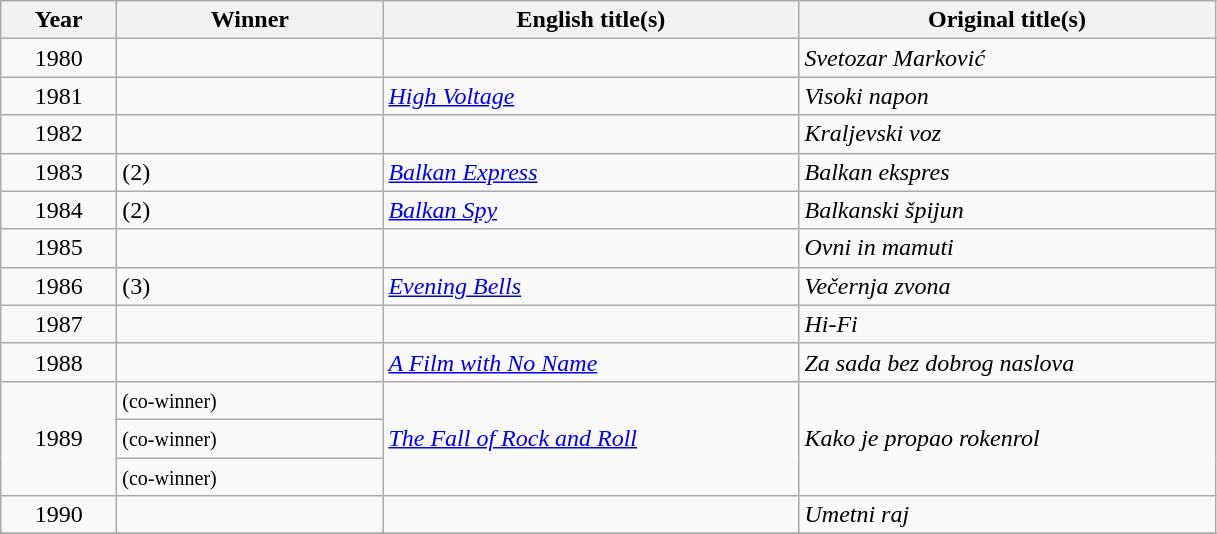<table class="wikitable sortable">
<tr>
<th width="70"><strong>Year</strong></th>
<th width="170"><strong>Winner</strong></th>
<th width="270"><strong>English title(s)</strong></th>
<th width="270"><strong>Original title(s)</strong></th>
</tr>
<tr>
<td style="text-align:center;">1980</td>
<td></td>
<td></td>
<td><em>Svetozar Marković</em></td>
</tr>
<tr>
<td style="text-align:center;">1981</td>
<td></td>
<td><em><a href='#'>High Voltage</a></em></td>
<td><em>Visoki napon</em></td>
</tr>
<tr>
<td style="text-align:center;">1982</td>
<td></td>
<td></td>
<td><em>Kraljevski voz</em></td>
</tr>
<tr>
<td style="text-align:center;">1983</td>
<td> (2)</td>
<td><em><a href='#'>Balkan Express</a></em></td>
<td><em>Balkan ekspres</em></td>
</tr>
<tr>
<td style="text-align:center;">1984</td>
<td> (2)</td>
<td><em><a href='#'>Balkan Spy</a></em></td>
<td><em>Balkanski špijun</em></td>
</tr>
<tr>
<td style="text-align:center;">1985</td>
<td></td>
<td></td>
<td><em>Ovni in mamuti</em></td>
</tr>
<tr>
<td style="text-align:center;">1986</td>
<td> (3)</td>
<td><em><a href='#'>Evening Bells</a></em></td>
<td><em>Večernja zvona</em></td>
</tr>
<tr>
<td style="text-align:center;">1987</td>
<td></td>
<td></td>
<td><em>Hi-Fi</em></td>
</tr>
<tr>
<td style="text-align:center;">1988</td>
<td></td>
<td><em><a href='#'>A Film with No Name</a></em></td>
<td><em>Za sada bez dobrog naslova</em></td>
</tr>
<tr>
<td style="text-align:center;" rowspan=3>1989</td>
<td> <small>(co-winner)</small></td>
<td rowspan=3><em><a href='#'>The Fall of Rock and Roll</a></em></td>
<td rowspan=3><em>Kako je propao rokenrol</em></td>
</tr>
<tr>
<td> <small>(co-winner)</small></td>
</tr>
<tr>
<td> <small>(co-winner)</small></td>
</tr>
<tr>
<td style="text-align:center;">1990</td>
<td></td>
<td></td>
<td><em>Umetni raj</em></td>
</tr>
<tr>
</tr>
</table>
